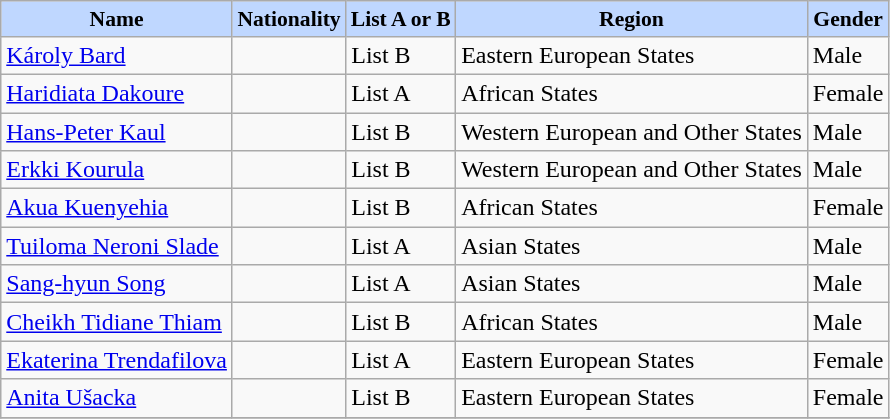<table class="wikitable">
<tr bgcolor=#BFD7FF align="center" style="font-size:90%;">
<td><strong>Name</strong></td>
<td><strong>Nationality</strong></td>
<td><strong>List A or B</strong></td>
<td><strong>Region</strong></td>
<td><strong>Gender</strong></td>
</tr>
<tr>
<td><a href='#'>Károly Bard</a></td>
<td></td>
<td>List B</td>
<td>Eastern European States</td>
<td>Male</td>
</tr>
<tr>
<td><a href='#'>Haridiata Dakoure</a></td>
<td></td>
<td>List A</td>
<td>African States</td>
<td>Female</td>
</tr>
<tr>
<td><a href='#'>Hans-Peter Kaul</a></td>
<td></td>
<td>List B</td>
<td>Western European and Other States</td>
<td>Male</td>
</tr>
<tr>
<td><a href='#'>Erkki Kourula</a></td>
<td></td>
<td>List B</td>
<td>Western European and Other States</td>
<td>Male</td>
</tr>
<tr>
<td><a href='#'>Akua Kuenyehia</a></td>
<td></td>
<td>List B</td>
<td>African States</td>
<td>Female</td>
</tr>
<tr>
<td><a href='#'>Tuiloma Neroni Slade</a></td>
<td></td>
<td>List A</td>
<td>Asian States</td>
<td>Male</td>
</tr>
<tr>
<td><a href='#'>Sang-hyun Song</a></td>
<td></td>
<td>List A</td>
<td>Asian States</td>
<td>Male</td>
</tr>
<tr>
<td><a href='#'>Cheikh Tidiane Thiam</a></td>
<td></td>
<td>List B</td>
<td>African States</td>
<td>Male</td>
</tr>
<tr>
<td><a href='#'>Ekaterina Trendafilova</a></td>
<td></td>
<td>List A</td>
<td>Eastern European States</td>
<td>Female</td>
</tr>
<tr>
<td><a href='#'>Anita Ušacka</a></td>
<td></td>
<td>List B</td>
<td>Eastern European States</td>
<td>Female</td>
</tr>
<tr>
</tr>
</table>
